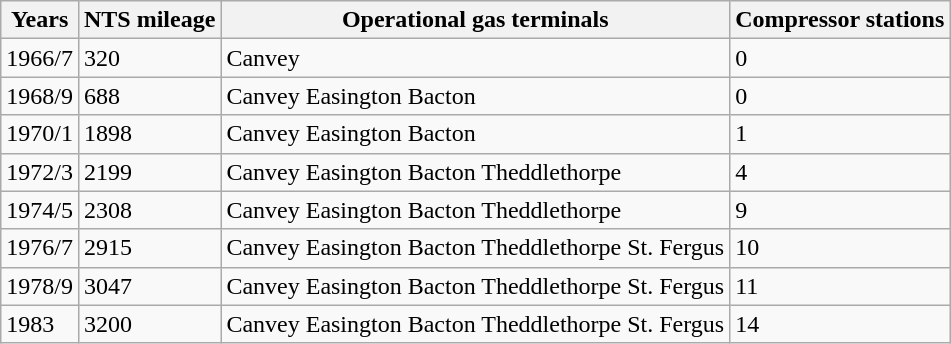<table class="wikitable">
<tr>
<th>Years</th>
<th>NTS mileage</th>
<th>Operational gas terminals</th>
<th>Compressor stations</th>
</tr>
<tr>
<td>1966/7</td>
<td>320</td>
<td>Canvey</td>
<td>0</td>
</tr>
<tr>
<td>1968/9</td>
<td>688</td>
<td>Canvey Easington Bacton</td>
<td>0</td>
</tr>
<tr>
<td>1970/1</td>
<td>1898</td>
<td>Canvey Easington Bacton</td>
<td>1</td>
</tr>
<tr>
<td>1972/3</td>
<td>2199</td>
<td>Canvey Easington Bacton Theddlethorpe</td>
<td>4</td>
</tr>
<tr>
<td>1974/5</td>
<td>2308</td>
<td>Canvey Easington Bacton Theddlethorpe</td>
<td>9</td>
</tr>
<tr>
<td>1976/7</td>
<td>2915</td>
<td>Canvey Easington Bacton Theddlethorpe St. Fergus</td>
<td>10</td>
</tr>
<tr>
<td>1978/9</td>
<td>3047</td>
<td>Canvey Easington Bacton Theddlethorpe St. Fergus</td>
<td>11</td>
</tr>
<tr>
<td>1983</td>
<td>3200</td>
<td>Canvey Easington Bacton Theddlethorpe St. Fergus</td>
<td>14</td>
</tr>
</table>
